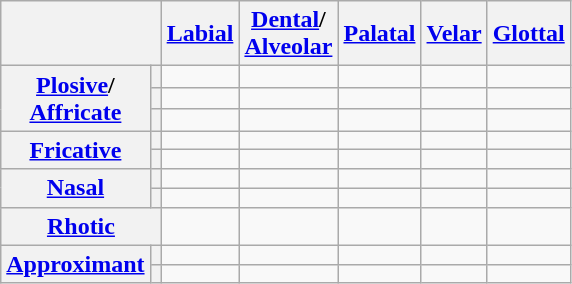<table class="wikitable" style="text-align:center">
<tr>
<th colspan="2"></th>
<th><a href='#'>Labial</a></th>
<th><a href='#'>Dental</a>/<br><a href='#'>Alveolar</a></th>
<th><a href='#'>Palatal</a></th>
<th><a href='#'>Velar</a></th>
<th><a href='#'>Glottal</a></th>
</tr>
<tr>
<th rowspan="3"><a href='#'>Plosive</a>/<br><a href='#'>Affricate</a></th>
<th></th>
<td></td>
<td></td>
<td></td>
<td></td>
<td></td>
</tr>
<tr>
<th></th>
<td></td>
<td></td>
<td></td>
<td></td>
<td></td>
</tr>
<tr>
<th></th>
<td></td>
<td></td>
<td></td>
<td></td>
<td></td>
</tr>
<tr>
<th rowspan="2"><a href='#'>Fricative</a></th>
<th></th>
<td></td>
<td></td>
<td></td>
<td></td>
<td></td>
</tr>
<tr>
<th></th>
<td></td>
<td></td>
<td></td>
<td></td>
<td></td>
</tr>
<tr>
<th rowspan="2"><a href='#'>Nasal</a></th>
<th></th>
<td></td>
<td></td>
<td></td>
<td></td>
<td></td>
</tr>
<tr>
<th></th>
<td></td>
<td></td>
<td></td>
<td></td>
<td></td>
</tr>
<tr>
<th colspan="2"><a href='#'>Rhotic</a></th>
<td></td>
<td></td>
<td></td>
<td></td>
<td></td>
</tr>
<tr>
<th rowspan="2"><a href='#'>Approximant</a></th>
<th></th>
<td></td>
<td></td>
<td></td>
<td></td>
<td></td>
</tr>
<tr>
<th></th>
<td></td>
<td></td>
<td></td>
<td></td>
<td></td>
</tr>
</table>
